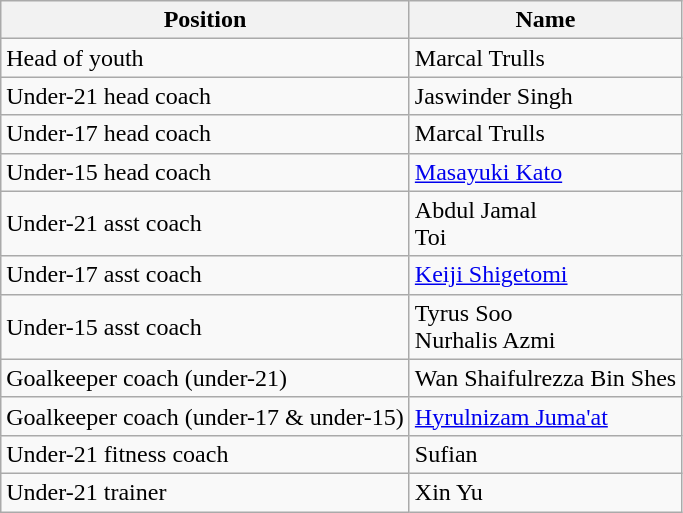<table class="wikitable">
<tr>
<th>Position</th>
<th>Name</th>
</tr>
<tr>
<td>Head of youth</td>
<td> Marcal Trulls</td>
</tr>
<tr>
<td>Under-21 head coach</td>
<td> Jaswinder Singh</td>
</tr>
<tr>
<td>Under-17 head coach</td>
<td> Marcal Trulls</td>
</tr>
<tr>
<td>Under-15 head coach</td>
<td> <a href='#'>Masayuki Kato</a></td>
</tr>
<tr>
<td>Under-21 asst coach</td>
<td> Abdul Jamal <br>  Toi</td>
</tr>
<tr>
<td>Under-17 asst coach</td>
<td> <a href='#'>Keiji Shigetomi</a></td>
</tr>
<tr>
<td>Under-15 asst coach</td>
<td> Tyrus Soo <br>  Nurhalis Azmi</td>
</tr>
<tr>
<td>Goalkeeper coach (under-21)</td>
<td> Wan Shaifulrezza Bin Shes</td>
</tr>
<tr>
<td>Goalkeeper coach (under-17 & under-15)</td>
<td> <a href='#'>Hyrulnizam Juma'at</a></td>
</tr>
<tr>
<td>Under-21 fitness coach</td>
<td> Sufian</td>
</tr>
<tr>
<td>Under-21 trainer</td>
<td> Xin Yu</td>
</tr>
</table>
